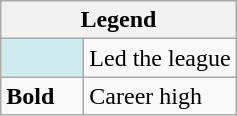<table class="wikitable mw-collapsible mw-collapsed">
<tr>
<th colspan="2">Legend</th>
</tr>
<tr>
<td style="background:#cfecec; width:3em;"></td>
<td>Led the league</td>
</tr>
<tr>
<td><strong>Bold</strong></td>
<td>Career high</td>
</tr>
</table>
